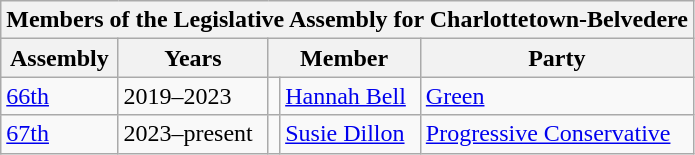<table class="wikitable" align=centre>
<tr>
<th colspan=5>Members of the Legislative Assembly for Charlottetown-Belvedere</th>
</tr>
<tr>
<th>Assembly</th>
<th>Years</th>
<th colspan="2">Member</th>
<th>Party</th>
</tr>
<tr>
<td><a href='#'>66th</a></td>
<td>2019–2023</td>
<td></td>
<td><a href='#'>Hannah Bell</a></td>
<td><a href='#'>Green</a></td>
</tr>
<tr>
<td><a href='#'>67th</a></td>
<td>2023–present</td>
<td></td>
<td><a href='#'>Susie Dillon</a></td>
<td><a href='#'>Progressive Conservative</a></td>
</tr>
</table>
